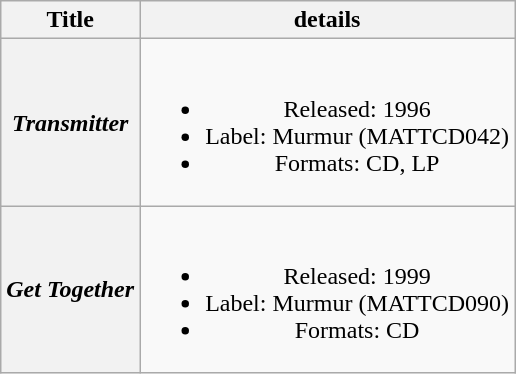<table class="wikitable plainrowheaders" style="text-align:center;">
<tr>
<th>Title</th>
<th>details</th>
</tr>
<tr>
<th scope="row"><em>Transmitter</em></th>
<td><br><ul><li>Released: 1996</li><li>Label: Murmur	(MATTCD042)</li><li>Formats: CD, LP</li></ul></td>
</tr>
<tr>
<th scope="row"><em>Get Together</em></th>
<td><br><ul><li>Released: 1999</li><li>Label: Murmur	(MATTCD090)</li><li>Formats: CD</li></ul></td>
</tr>
</table>
